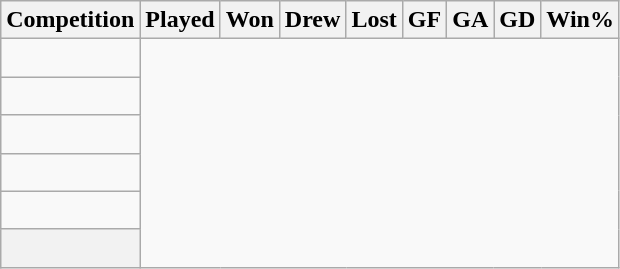<table class="wikitable sortable" style="text-align: center;">
<tr>
<th>Competition</th>
<th>Played</th>
<th>Won</th>
<th>Drew</th>
<th>Lost</th>
<th>GF</th>
<th>GA</th>
<th>GD</th>
<th>Win%</th>
</tr>
<tr>
<td align=left><br></td>
</tr>
<tr>
<td align=left><br></td>
</tr>
<tr>
<td align=left><br></td>
</tr>
<tr>
<td align=left><br></td>
</tr>
<tr>
<td align=left><br></td>
</tr>
<tr class="sortbottom">
<th><br></th>
</tr>
</table>
